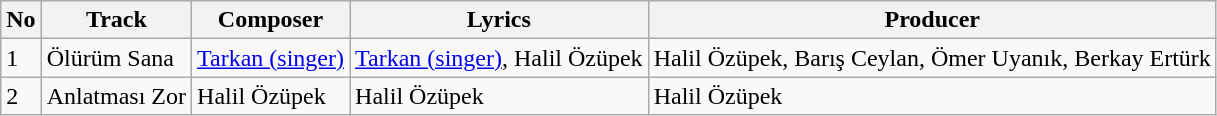<table class="wikitable">
<tr>
<th style="text-align:center;">No</th>
<th style="text-align:center;">Track</th>
<th style="text-align:center;">Composer</th>
<th style="text-align:center;">Lyrics</th>
<th style="text-align:center;">Producer</th>
</tr>
<tr>
<td>1</td>
<td>Ölürüm Sana</td>
<td><a href='#'>Tarkan (singer)</a></td>
<td><a href='#'>Tarkan (singer)</a>, Halil Özüpek</td>
<td>Halil Özüpek, Barış Ceylan, Ömer Uyanık, Berkay Ertürk</td>
</tr>
<tr>
<td>2</td>
<td>Anlatması Zor</td>
<td>Halil Özüpek</td>
<td>Halil Özüpek</td>
<td>Halil Özüpek</td>
</tr>
</table>
